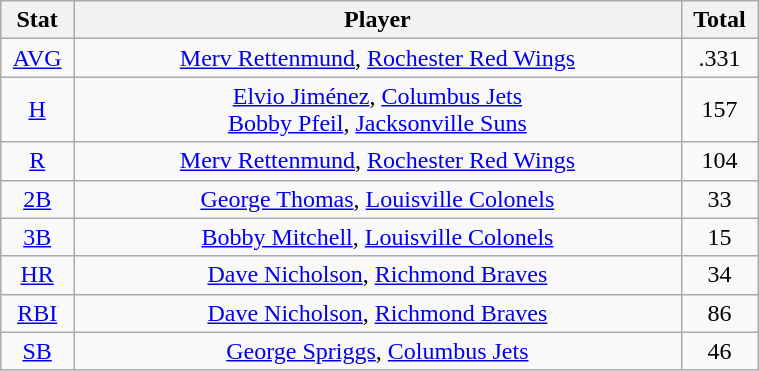<table class="wikitable" width="40%" style="text-align:center;">
<tr>
<th width="5%">Stat</th>
<th width="60%">Player</th>
<th width="5%">Total</th>
</tr>
<tr>
<td><a href='#'>AVG</a></td>
<td><a href='#'>Merv Rettenmund</a>, <a href='#'>Rochester Red Wings</a></td>
<td>.331</td>
</tr>
<tr>
<td><a href='#'>H</a></td>
<td><a href='#'>Elvio Jiménez</a>, <a href='#'>Columbus Jets</a> <br> <a href='#'>Bobby Pfeil</a>, <a href='#'>Jacksonville Suns</a></td>
<td>157</td>
</tr>
<tr>
<td><a href='#'>R</a></td>
<td><a href='#'>Merv Rettenmund</a>, <a href='#'>Rochester Red Wings</a></td>
<td>104</td>
</tr>
<tr>
<td><a href='#'>2B</a></td>
<td><a href='#'>George Thomas</a>, <a href='#'>Louisville Colonels</a></td>
<td>33</td>
</tr>
<tr>
<td><a href='#'>3B</a></td>
<td><a href='#'>Bobby Mitchell</a>, <a href='#'>Louisville Colonels</a></td>
<td>15</td>
</tr>
<tr>
<td><a href='#'>HR</a></td>
<td><a href='#'>Dave Nicholson</a>, <a href='#'>Richmond Braves</a></td>
<td>34</td>
</tr>
<tr>
<td><a href='#'>RBI</a></td>
<td><a href='#'>Dave Nicholson</a>, <a href='#'>Richmond Braves</a></td>
<td>86</td>
</tr>
<tr>
<td><a href='#'>SB</a></td>
<td><a href='#'>George Spriggs</a>, <a href='#'>Columbus Jets</a></td>
<td>46</td>
</tr>
</table>
